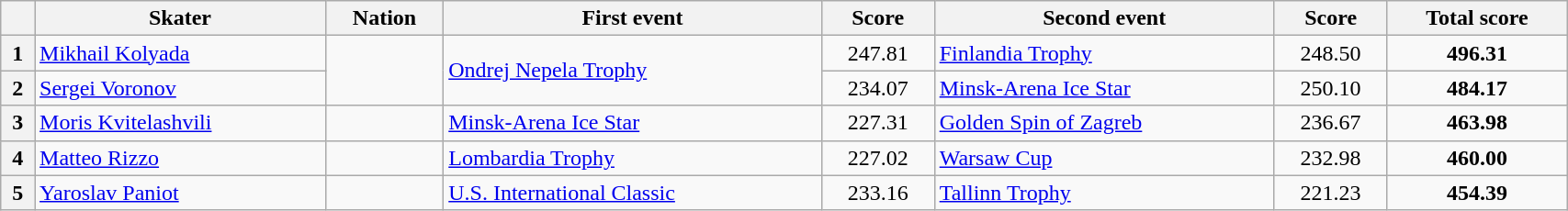<table class="wikitable unsortable" style="text-align:left; width:90%">
<tr>
<th scope="col"></th>
<th scope="col">Skater</th>
<th scope="col">Nation</th>
<th scope="col">First event</th>
<th scope="col">Score</th>
<th scope="col">Second event</th>
<th scope="col">Score</th>
<th scope="col">Total score</th>
</tr>
<tr>
<th scope="row">1</th>
<td><a href='#'>Mikhail Kolyada</a></td>
<td rowspan="2"></td>
<td rowspan="2"><a href='#'>Ondrej Nepela Trophy</a></td>
<td style="text-align:center">247.81</td>
<td><a href='#'>Finlandia Trophy</a></td>
<td style="text-align:center">248.50</td>
<td style="text-align:center"><strong>496.31</strong></td>
</tr>
<tr>
<th scope="row">2</th>
<td><a href='#'>Sergei Voronov</a></td>
<td style="text-align:center">234.07</td>
<td><a href='#'>Minsk-Arena Ice Star</a></td>
<td style="text-align:center">250.10</td>
<td style="text-align:center"><strong>484.17</strong></td>
</tr>
<tr>
<th scope="row">3</th>
<td><a href='#'>Moris Kvitelashvili</a></td>
<td></td>
<td><a href='#'>Minsk-Arena Ice Star</a></td>
<td style="text-align:center">227.31</td>
<td><a href='#'>Golden Spin of Zagreb</a></td>
<td style="text-align:center">236.67</td>
<td style="text-align:center"><strong>463.98</strong></td>
</tr>
<tr>
<th scope="row">4</th>
<td><a href='#'>Matteo Rizzo</a></td>
<td></td>
<td><a href='#'>Lombardia Trophy</a></td>
<td style="text-align:center">227.02</td>
<td><a href='#'>Warsaw Cup</a></td>
<td style="text-align:center">232.98</td>
<td style="text-align:center"><strong>460.00</strong></td>
</tr>
<tr>
<th scope="row">5</th>
<td><a href='#'>Yaroslav Paniot</a></td>
<td></td>
<td><a href='#'>U.S. International Classic</a></td>
<td style="text-align:center">233.16</td>
<td><a href='#'>Tallinn Trophy</a></td>
<td style="text-align:center">221.23</td>
<td style="text-align:center"><strong>454.39</strong></td>
</tr>
</table>
